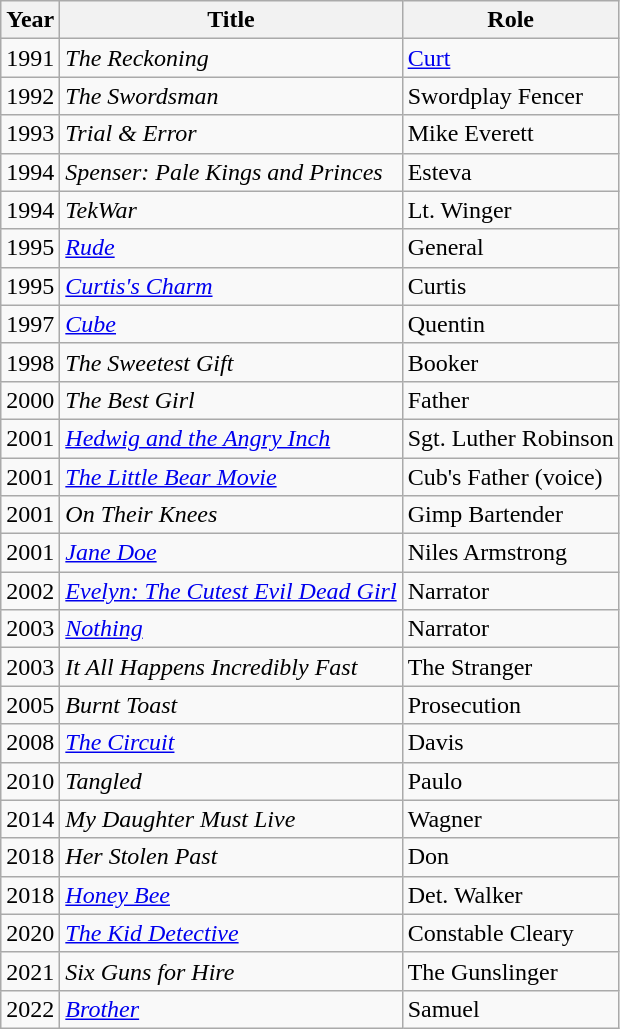<table class="wikitable sortable plainrowheaders" style="white-space:nowrap">
<tr>
<th>Year</th>
<th>Title</th>
<th>Role</th>
</tr>
<tr>
<td>1991</td>
<td data-sort-value="Reckoning, The"><em>The Reckoning</em></td>
<td><a href='#'>Curt</a></td>
</tr>
<tr>
<td>1992</td>
<td data-sort-value="Swordsman, The"><em>The Swordsman</em></td>
<td>Swordplay Fencer</td>
</tr>
<tr>
<td>1993</td>
<td><em>Trial & Error</em></td>
<td>Mike Everett</td>
</tr>
<tr>
<td>1994</td>
<td><em>Spenser: Pale Kings and Princes</em></td>
<td>Esteva</td>
</tr>
<tr>
<td>1994</td>
<td><em>TekWar</em></td>
<td>Lt. Winger</td>
</tr>
<tr>
<td>1995</td>
<td><em><a href='#'>Rude</a></em></td>
<td>General</td>
</tr>
<tr>
<td>1995</td>
<td><em><a href='#'>Curtis's Charm</a></em></td>
<td>Curtis</td>
</tr>
<tr>
<td>1997</td>
<td><em><a href='#'>Cube</a></em></td>
<td>Quentin</td>
</tr>
<tr>
<td>1998</td>
<td data-sort-value="Sweetest Gift, The"><em>The Sweetest Gift</em></td>
<td>Booker</td>
</tr>
<tr>
<td>2000</td>
<td data-sort-value="Best Girl, The"><em>The Best Girl</em></td>
<td>Father</td>
</tr>
<tr>
<td>2001</td>
<td><em><a href='#'>Hedwig and the Angry Inch</a></em></td>
<td>Sgt. Luther Robinson</td>
</tr>
<tr>
<td>2001</td>
<td data-sort-value="Little Bear Movie, The"><em><a href='#'>The Little Bear Movie</a></em></td>
<td>Cub's Father (voice)</td>
</tr>
<tr>
<td>2001</td>
<td><em>On Their Knees</em></td>
<td>Gimp Bartender</td>
</tr>
<tr>
<td>2001</td>
<td><em><a href='#'>Jane Doe</a></em></td>
<td>Niles Armstrong</td>
</tr>
<tr>
<td>2002</td>
<td><em><a href='#'>Evelyn: The Cutest Evil Dead Girl</a></em></td>
<td>Narrator</td>
</tr>
<tr>
<td>2003</td>
<td><em><a href='#'>Nothing</a></em></td>
<td>Narrator</td>
</tr>
<tr>
<td>2003</td>
<td><em>It All Happens Incredibly Fast</em></td>
<td>The Stranger</td>
</tr>
<tr>
<td>2005</td>
<td><em>Burnt Toast</em></td>
<td>Prosecution</td>
</tr>
<tr>
<td>2008</td>
<td data-sort-value="Circuit, The"><em><a href='#'>The Circuit</a></em></td>
<td>Davis</td>
</tr>
<tr>
<td>2010</td>
<td><em>Tangled</em></td>
<td>Paulo</td>
</tr>
<tr>
<td>2014</td>
<td><em>My Daughter Must Live</em></td>
<td>Wagner</td>
</tr>
<tr>
<td>2018</td>
<td><em>Her Stolen Past</em></td>
<td>Don</td>
</tr>
<tr>
<td>2018</td>
<td><em><a href='#'>Honey Bee</a></em></td>
<td>Det. Walker</td>
</tr>
<tr>
<td>2020</td>
<td data-sort-value="Kid Detective, The"><em><a href='#'>The Kid Detective</a></em></td>
<td>Constable Cleary</td>
</tr>
<tr>
<td>2021</td>
<td><em>Six Guns for Hire</em></td>
<td>The Gunslinger</td>
</tr>
<tr>
<td>2022</td>
<td><em><a href='#'>Brother</a></em></td>
<td>Samuel</td>
</tr>
</table>
